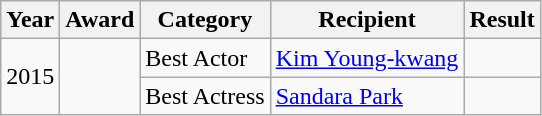<table class="wikitable">
<tr>
<th>Year</th>
<th>Award</th>
<th>Category</th>
<th>Recipient</th>
<th>Result</th>
</tr>
<tr>
<td rowspan="2">2015</td>
<td rowspan="2"></td>
<td>Best Actor</td>
<td><a href='#'>Kim Young-kwang</a></td>
<td></td>
</tr>
<tr>
<td>Best Actress</td>
<td><a href='#'>Sandara Park</a></td>
<td></td>
</tr>
</table>
